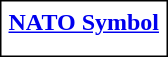<table style="border:1px solid black; background:white;float: right;text-align: center" cellpadding="3">
<tr>
<th><a href='#'>NATO Symbol</a></th>
</tr>
<tr>
<td></td>
</tr>
</table>
